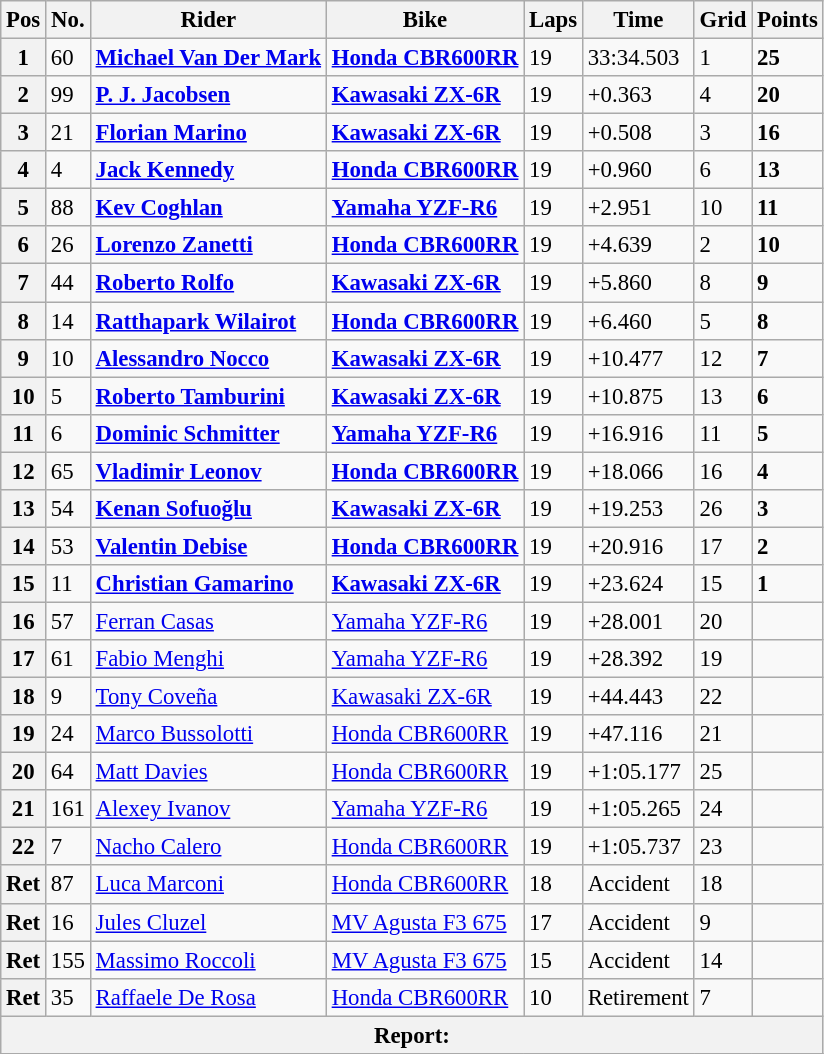<table class="wikitable" style="font-size: 95%;">
<tr>
<th>Pos</th>
<th>No.</th>
<th>Rider</th>
<th>Bike</th>
<th>Laps</th>
<th>Time</th>
<th>Grid</th>
<th>Points</th>
</tr>
<tr>
<th>1</th>
<td>60</td>
<td> <strong><a href='#'>Michael Van Der Mark</a></strong></td>
<td><strong><a href='#'>Honda CBR600RR</a></strong></td>
<td>19</td>
<td>33:34.503</td>
<td>1</td>
<td><strong>25</strong></td>
</tr>
<tr>
<th>2</th>
<td>99</td>
<td> <strong><a href='#'>P. J. Jacobsen</a></strong></td>
<td><strong><a href='#'>Kawasaki ZX-6R</a></strong></td>
<td>19</td>
<td>+0.363</td>
<td>4</td>
<td><strong>20</strong></td>
</tr>
<tr>
<th>3</th>
<td>21</td>
<td> <strong><a href='#'>Florian Marino</a></strong></td>
<td><strong><a href='#'>Kawasaki ZX-6R</a></strong></td>
<td>19</td>
<td>+0.508</td>
<td>3</td>
<td><strong>16</strong></td>
</tr>
<tr>
<th>4</th>
<td>4</td>
<td> <strong><a href='#'>Jack Kennedy</a></strong></td>
<td><strong><a href='#'>Honda CBR600RR</a></strong></td>
<td>19</td>
<td>+0.960</td>
<td>6</td>
<td><strong>13</strong></td>
</tr>
<tr>
<th>5</th>
<td>88</td>
<td> <strong><a href='#'>Kev Coghlan</a></strong></td>
<td><strong><a href='#'>Yamaha YZF-R6</a></strong></td>
<td>19</td>
<td>+2.951</td>
<td>10</td>
<td><strong>11</strong></td>
</tr>
<tr>
<th>6</th>
<td>26</td>
<td> <strong><a href='#'>Lorenzo Zanetti</a></strong></td>
<td><strong><a href='#'>Honda CBR600RR</a></strong></td>
<td>19</td>
<td>+4.639</td>
<td>2</td>
<td><strong>10</strong></td>
</tr>
<tr>
<th>7</th>
<td>44</td>
<td> <strong><a href='#'>Roberto Rolfo</a></strong></td>
<td><strong><a href='#'>Kawasaki ZX-6R</a></strong></td>
<td>19</td>
<td>+5.860</td>
<td>8</td>
<td><strong>9</strong></td>
</tr>
<tr>
<th>8</th>
<td>14</td>
<td> <strong><a href='#'>Ratthapark Wilairot</a></strong></td>
<td><strong><a href='#'>Honda CBR600RR</a></strong></td>
<td>19</td>
<td>+6.460</td>
<td>5</td>
<td><strong>8</strong></td>
</tr>
<tr>
<th>9</th>
<td>10</td>
<td> <strong><a href='#'>Alessandro Nocco</a></strong></td>
<td><strong><a href='#'>Kawasaki ZX-6R</a></strong></td>
<td>19</td>
<td>+10.477</td>
<td>12</td>
<td><strong>7</strong></td>
</tr>
<tr>
<th>10</th>
<td>5</td>
<td> <strong><a href='#'>Roberto Tamburini</a></strong></td>
<td><strong><a href='#'>Kawasaki ZX-6R</a></strong></td>
<td>19</td>
<td>+10.875</td>
<td>13</td>
<td><strong>6</strong></td>
</tr>
<tr>
<th>11</th>
<td>6</td>
<td> <strong><a href='#'>Dominic Schmitter</a></strong></td>
<td><strong><a href='#'>Yamaha YZF-R6</a></strong></td>
<td>19</td>
<td>+16.916</td>
<td>11</td>
<td><strong>5</strong></td>
</tr>
<tr>
<th>12</th>
<td>65</td>
<td> <strong><a href='#'>Vladimir Leonov</a></strong></td>
<td><strong><a href='#'>Honda CBR600RR</a></strong></td>
<td>19</td>
<td>+18.066</td>
<td>16</td>
<td><strong>4</strong></td>
</tr>
<tr>
<th>13</th>
<td>54</td>
<td> <strong><a href='#'>Kenan Sofuoğlu</a></strong></td>
<td><strong><a href='#'>Kawasaki ZX-6R</a></strong></td>
<td>19</td>
<td>+19.253</td>
<td>26</td>
<td><strong>3</strong></td>
</tr>
<tr>
<th>14</th>
<td>53</td>
<td> <strong><a href='#'>Valentin Debise</a></strong></td>
<td><strong><a href='#'>Honda CBR600RR</a></strong></td>
<td>19</td>
<td>+20.916</td>
<td>17</td>
<td><strong>2</strong></td>
</tr>
<tr>
<th>15</th>
<td>11</td>
<td> <strong><a href='#'>Christian Gamarino</a></strong></td>
<td><strong><a href='#'>Kawasaki ZX-6R</a></strong></td>
<td>19</td>
<td>+23.624</td>
<td>15</td>
<td><strong>1</strong></td>
</tr>
<tr>
<th>16</th>
<td>57</td>
<td> <a href='#'>Ferran Casas</a></td>
<td><a href='#'>Yamaha YZF-R6</a></td>
<td>19</td>
<td>+28.001</td>
<td>20</td>
<td></td>
</tr>
<tr>
<th>17</th>
<td>61</td>
<td> <a href='#'>Fabio Menghi</a></td>
<td><a href='#'>Yamaha YZF-R6</a></td>
<td>19</td>
<td>+28.392</td>
<td>19</td>
<td></td>
</tr>
<tr>
<th>18</th>
<td>9</td>
<td> <a href='#'>Tony Coveña</a></td>
<td><a href='#'>Kawasaki ZX-6R</a></td>
<td>19</td>
<td>+44.443</td>
<td>22</td>
<td></td>
</tr>
<tr>
<th>19</th>
<td>24</td>
<td> <a href='#'>Marco Bussolotti</a></td>
<td><a href='#'>Honda CBR600RR</a></td>
<td>19</td>
<td>+47.116</td>
<td>21</td>
<td></td>
</tr>
<tr>
<th>20</th>
<td>64</td>
<td> <a href='#'>Matt Davies</a></td>
<td><a href='#'>Honda CBR600RR</a></td>
<td>19</td>
<td>+1:05.177</td>
<td>25</td>
<td></td>
</tr>
<tr>
<th>21</th>
<td>161</td>
<td> <a href='#'>Alexey Ivanov</a></td>
<td><a href='#'>Yamaha YZF-R6</a></td>
<td>19</td>
<td>+1:05.265</td>
<td>24</td>
<td></td>
</tr>
<tr>
<th>22</th>
<td>7</td>
<td> <a href='#'>Nacho Calero</a></td>
<td><a href='#'>Honda CBR600RR</a></td>
<td>19</td>
<td>+1:05.737</td>
<td>23</td>
<td></td>
</tr>
<tr>
<th>Ret</th>
<td>87</td>
<td> <a href='#'>Luca Marconi</a></td>
<td><a href='#'>Honda CBR600RR</a></td>
<td>18</td>
<td>Accident</td>
<td>18</td>
<td></td>
</tr>
<tr>
<th>Ret</th>
<td>16</td>
<td> <a href='#'>Jules Cluzel</a></td>
<td><a href='#'>MV Agusta F3 675</a></td>
<td>17</td>
<td>Accident</td>
<td>9</td>
<td></td>
</tr>
<tr>
<th>Ret</th>
<td>155</td>
<td> <a href='#'>Massimo Roccoli</a></td>
<td><a href='#'>MV Agusta F3 675</a></td>
<td>15</td>
<td>Accident</td>
<td>14</td>
<td></td>
</tr>
<tr>
<th>Ret</th>
<td>35</td>
<td> <a href='#'>Raffaele De Rosa</a></td>
<td><a href='#'>Honda CBR600RR</a></td>
<td>10</td>
<td>Retirement</td>
<td>7</td>
<td></td>
</tr>
<tr>
<th colspan=8>Report:</th>
</tr>
<tr>
</tr>
</table>
